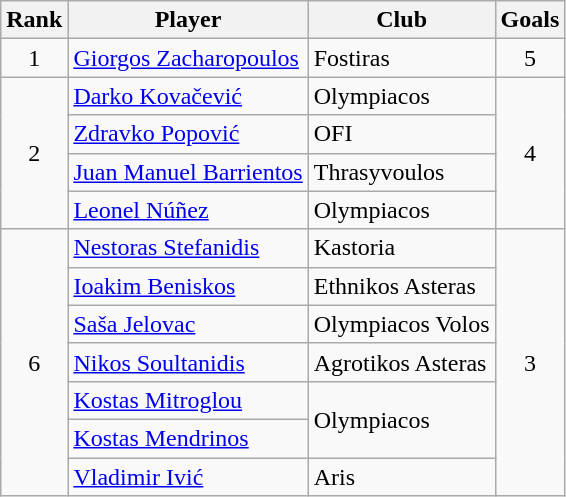<table class="wikitable sortable" style="text-align:center">
<tr>
<th>Rank</th>
<th>Player</th>
<th>Club</th>
<th>Goals</th>
</tr>
<tr>
<td>1</td>
<td align="left"> <a href='#'>Giorgos Zacharopoulos</a></td>
<td align="left">Fostiras</td>
<td>5</td>
</tr>
<tr>
<td rowspan=4>2</td>
<td align="left"> <a href='#'>Darko Kovačević</a></td>
<td align="left">Olympiacos</td>
<td rowspan=4>4</td>
</tr>
<tr>
<td align="left"> <a href='#'>Zdravko Popović</a></td>
<td align="left">OFI</td>
</tr>
<tr>
<td align="left"> <a href='#'>Juan Manuel Barrientos</a></td>
<td align="left">Thrasyvoulos</td>
</tr>
<tr>
<td align="left"> <a href='#'>Leonel Núñez</a></td>
<td align="left">Olympiacos</td>
</tr>
<tr>
<td rowspan=7>6</td>
<td align="left"> <a href='#'>Nestoras Stefanidis</a></td>
<td align="left">Kastoria</td>
<td rowspan=7>3</td>
</tr>
<tr>
<td align="left"> <a href='#'>Ioakim Beniskos</a></td>
<td align="left">Ethnikos Asteras</td>
</tr>
<tr>
<td align="left"> <a href='#'>Saša Jelovac</a></td>
<td align="left">Olympiacos Volos</td>
</tr>
<tr>
<td align="left"> <a href='#'>Nikos Soultanidis</a></td>
<td align="left">Agrotikos Asteras</td>
</tr>
<tr>
<td align="left"> <a href='#'>Kostas Mitroglou</a></td>
<td align="left" rowspan=2>Olympiacos</td>
</tr>
<tr>
<td align="left"> <a href='#'>Kostas Mendrinos</a></td>
</tr>
<tr>
<td align="left"> <a href='#'>Vladimir Ivić</a></td>
<td align="left">Aris</td>
</tr>
</table>
